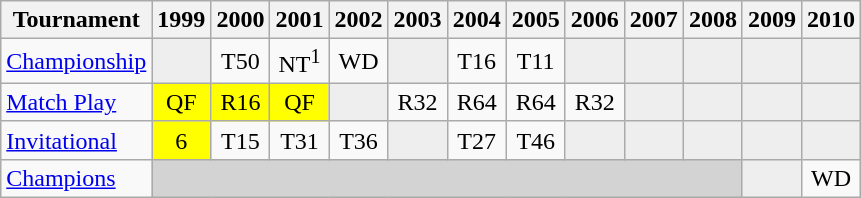<table class="wikitable" style="text-align:center;">
<tr>
<th>Tournament</th>
<th>1999</th>
<th>2000</th>
<th>2001</th>
<th>2002</th>
<th>2003</th>
<th>2004</th>
<th>2005</th>
<th>2006</th>
<th>2007</th>
<th>2008</th>
<th>2009</th>
<th>2010</th>
</tr>
<tr>
<td align="left"><a href='#'>Championship</a></td>
<td style="background:#eeeeee;"></td>
<td>T50</td>
<td>NT<sup>1</sup></td>
<td>WD</td>
<td style="background:#eeeeee;"></td>
<td>T16</td>
<td>T11</td>
<td style="background:#eeeeee;"></td>
<td style="background:#eeeeee;"></td>
<td style="background:#eeeeee;"></td>
<td style="background:#eeeeee;"></td>
<td style="background:#eeeeee;"></td>
</tr>
<tr>
<td align="left"><a href='#'>Match Play</a></td>
<td style="background:yellow;">QF</td>
<td style="background:yellow;">R16</td>
<td style="background:yellow;">QF</td>
<td style="background:#eeeeee;"></td>
<td>R32</td>
<td>R64</td>
<td>R64</td>
<td>R32</td>
<td style="background:#eeeeee;"></td>
<td style="background:#eeeeee;"></td>
<td style="background:#eeeeee;"></td>
<td style="background:#eeeeee;"></td>
</tr>
<tr>
<td align="left"><a href='#'>Invitational</a></td>
<td style="background:yellow;">6</td>
<td>T15</td>
<td>T31</td>
<td>T36</td>
<td style="background:#eeeeee;"></td>
<td>T27</td>
<td>T46</td>
<td style="background:#eeeeee;"></td>
<td style="background:#eeeeee;"></td>
<td style="background:#eeeeee;"></td>
<td style="background:#eeeeee;"></td>
<td style="background:#eeeeee;"></td>
</tr>
<tr>
<td align="left"><a href='#'>Champions</a></td>
<td style="background:#D3D3D3;" colspan=10></td>
<td style="background:#eeeeee;"></td>
<td>WD</td>
</tr>
</table>
